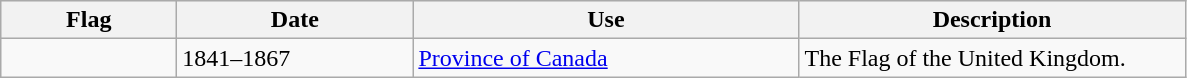<table class="wikitable">
<tr style="background:#efefef;">
<th style="width:110px;">Flag</th>
<th style="width:150px;">Date</th>
<th style="width:250px;">Use</th>
<th style="width:250px;">Description</th>
</tr>
<tr>
<td></td>
<td>1841–1867</td>
<td><a href='#'>Province of Canada</a></td>
<td>The Flag of the United Kingdom.</td>
</tr>
</table>
